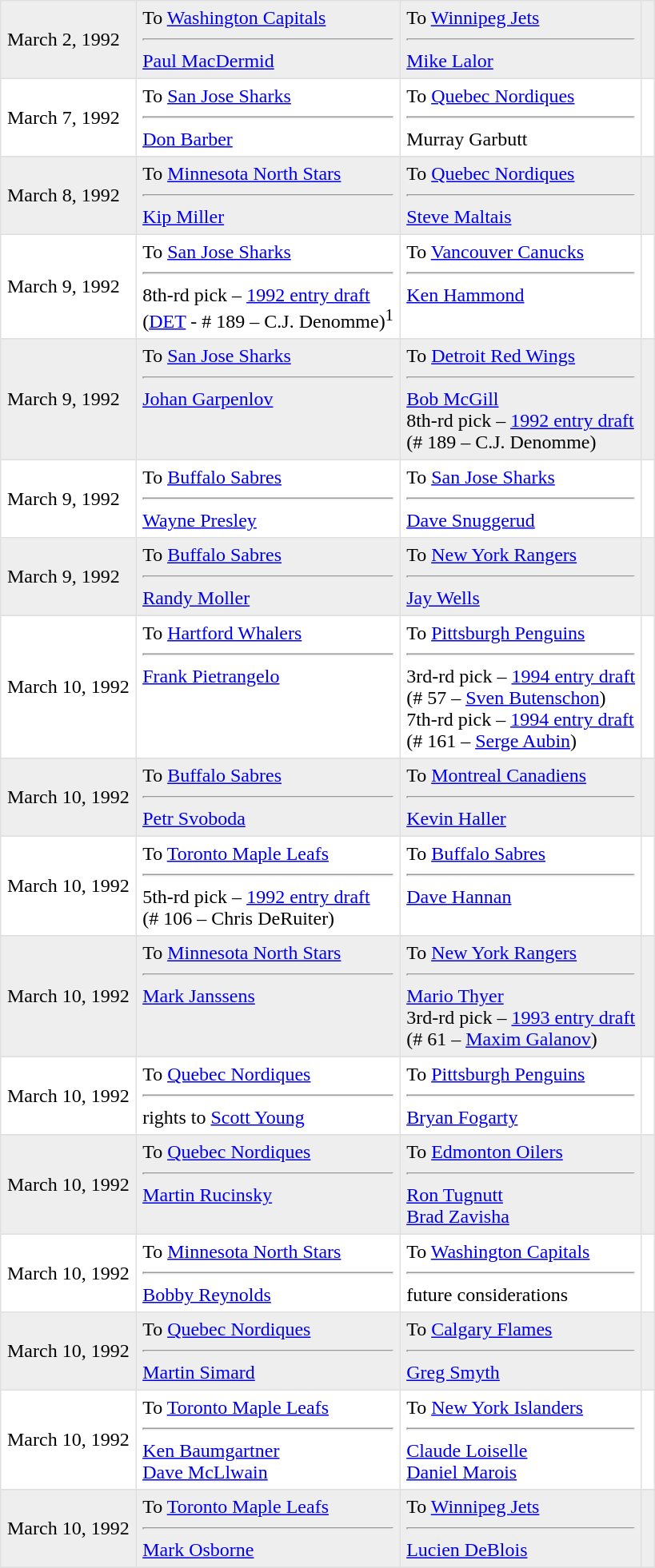<table border=1 style="border-collapse:collapse" bordercolor="#DFDFDF"  cellpadding="5">
<tr bgcolor="#eeeeee">
<td>March 2, 1992</td>
<td valign="top">To <a href='#'>Washington Capitals</a><hr><a href='#'>Paul MacDermid</a></td>
<td valign="top">To <a href='#'>Winnipeg Jets</a><hr><a href='#'>Mike Lalor</a></td>
<td></td>
</tr>
<tr>
<td>March 7, 1992</td>
<td valign="top">To <a href='#'>San Jose Sharks</a><hr><a href='#'>Don Barber</a></td>
<td valign="top">To <a href='#'>Quebec Nordiques</a><hr>Murray Garbutt</td>
<td></td>
</tr>
<tr>
</tr>
<tr bgcolor="#eeeeee">
<td>March 8, 1992</td>
<td valign="top">To <a href='#'>Minnesota North Stars</a><hr><a href='#'>Kip Miller</a></td>
<td valign="top">To <a href='#'>Quebec Nordiques</a><hr><a href='#'>Steve Maltais</a></td>
<td></td>
</tr>
<tr>
<td>March 9, 1992</td>
<td valign="top">To <a href='#'>San Jose Sharks</a><hr>8th-rd pick – <a href='#'>1992 entry draft</a><br>(<a href='#'>DET</a> - # 189 – C.J. Denomme)<sup>1</sup></td>
<td valign="top">To <a href='#'>Vancouver Canucks</a><hr><a href='#'>Ken Hammond</a></td>
<td></td>
</tr>
<tr>
</tr>
<tr bgcolor="#eeeeee">
<td>March 9, 1992</td>
<td valign="top">To <a href='#'>San Jose Sharks</a><hr><a href='#'>Johan Garpenlov</a></td>
<td valign="top">To <a href='#'>Detroit Red Wings</a><hr><a href='#'>Bob McGill</a><br>8th-rd pick – <a href='#'>1992 entry draft</a><br>(# 189 – C.J. Denomme)</td>
<td></td>
</tr>
<tr>
<td>March 9, 1992</td>
<td valign="top">To <a href='#'>Buffalo Sabres</a><hr><a href='#'>Wayne Presley</a></td>
<td valign="top">To <a href='#'>San Jose Sharks</a><hr><a href='#'>Dave Snuggerud</a></td>
<td></td>
</tr>
<tr bgcolor="#eeeeee">
<td>March 9, 1992</td>
<td valign="top">To <a href='#'>Buffalo Sabres</a><hr><a href='#'>Randy Moller</a></td>
<td valign="top">To <a href='#'>New York Rangers</a><hr><a href='#'>Jay Wells</a></td>
<td></td>
</tr>
<tr>
<td>March 10, 1992</td>
<td valign="top">To <a href='#'>Hartford Whalers</a><hr><a href='#'>Frank Pietrangelo</a></td>
<td valign="top">To <a href='#'>Pittsburgh Penguins</a><hr>3rd-rd pick – <a href='#'>1994 entry draft</a><br>(# 57 – <a href='#'>Sven Butenschon</a>)<br>7th-rd pick – <a href='#'>1994 entry draft</a><br>(# 161 – <a href='#'>Serge Aubin</a>)</td>
<td></td>
</tr>
<tr>
</tr>
<tr bgcolor="#eeeeee">
<td>March 10, 1992</td>
<td valign="top">To <a href='#'>Buffalo Sabres</a><hr><a href='#'>Petr Svoboda</a></td>
<td valign="top">To <a href='#'>Montreal Canadiens</a><hr><a href='#'>Kevin Haller</a></td>
<td></td>
</tr>
<tr>
<td>March 10, 1992</td>
<td valign="top">To <a href='#'>Toronto Maple Leafs</a><hr>5th-rd pick – <a href='#'>1992 entry draft</a><br>(# 106 – Chris DeRuiter)</td>
<td valign="top">To <a href='#'>Buffalo Sabres</a><hr><a href='#'>Dave Hannan</a></td>
<td></td>
</tr>
<tr>
</tr>
<tr bgcolor="#eeeeee">
<td>March 10, 1992</td>
<td valign="top">To <a href='#'>Minnesota North Stars</a><hr><a href='#'>Mark Janssens</a></td>
<td valign="top">To <a href='#'>New York Rangers</a><hr><a href='#'>Mario Thyer</a><br>3rd-rd pick – <a href='#'>1993 entry draft</a><br>(# 61 – <a href='#'>Maxim Galanov</a>)</td>
<td></td>
</tr>
<tr>
<td>March 10, 1992</td>
<td valign="top">To <a href='#'>Quebec Nordiques</a><hr>rights to <a href='#'>Scott Young</a></td>
<td valign="top">To <a href='#'>Pittsburgh Penguins</a><hr><a href='#'>Bryan Fogarty</a></td>
<td></td>
</tr>
<tr>
</tr>
<tr bgcolor="#eeeeee">
<td>March 10, 1992</td>
<td valign="top">To <a href='#'>Quebec Nordiques</a><hr><a href='#'>Martin Rucinsky</a></td>
<td valign="top">To <a href='#'>Edmonton Oilers</a><hr><a href='#'>Ron Tugnutt</a><br><a href='#'>Brad Zavisha</a></td>
<td></td>
</tr>
<tr>
<td>March 10, 1992</td>
<td valign="top">To <a href='#'>Minnesota North Stars</a><hr><a href='#'>Bobby Reynolds</a></td>
<td valign="top">To <a href='#'>Washington Capitals</a><hr>future considerations</td>
<td></td>
</tr>
<tr bgcolor="#eeeeee">
<td>March 10, 1992</td>
<td valign="top">To <a href='#'>Quebec Nordiques</a><hr><a href='#'>Martin Simard</a></td>
<td valign="top">To <a href='#'>Calgary Flames</a><hr><a href='#'>Greg Smyth</a></td>
<td></td>
</tr>
<tr>
<td>March 10, 1992</td>
<td valign="top">To <a href='#'>Toronto Maple Leafs</a><hr><a href='#'>Ken Baumgartner</a><br><a href='#'>Dave McLlwain</a></td>
<td valign="top">To <a href='#'>New York Islanders</a><hr><a href='#'>Claude Loiselle</a><br><a href='#'>Daniel Marois</a></td>
<td></td>
</tr>
<tr>
</tr>
<tr bgcolor="#eeeeee">
<td>March 10, 1992</td>
<td valign="top">To <a href='#'>Toronto Maple Leafs</a><hr><a href='#'>Mark Osborne</a></td>
<td valign="top">To <a href='#'>Winnipeg Jets</a><hr><a href='#'>Lucien DeBlois</a></td>
<td></td>
</tr>
</table>
